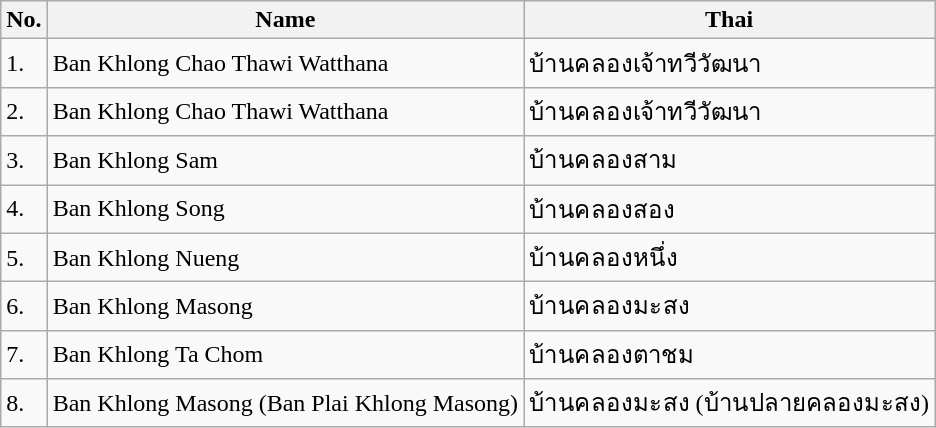<table class="wikitable sortable">
<tr>
<th>No.</th>
<th>Name</th>
<th>Thai</th>
</tr>
<tr>
<td>1.</td>
<td>Ban Khlong Chao Thawi Watthana</td>
<td>บ้านคลองเจ้าทวีวัฒนา</td>
</tr>
<tr>
<td>2.</td>
<td>Ban Khlong Chao Thawi Watthana</td>
<td>บ้านคลองเจ้าทวีวัฒนา</td>
</tr>
<tr>
<td>3.</td>
<td>Ban Khlong Sam</td>
<td>บ้านคลองสาม</td>
</tr>
<tr>
<td>4.</td>
<td>Ban Khlong Song</td>
<td>บ้านคลองสอง</td>
</tr>
<tr>
<td>5.</td>
<td>Ban Khlong Nueng</td>
<td>บ้านคลองหนึ่ง</td>
</tr>
<tr>
<td>6.</td>
<td>Ban Khlong Masong</td>
<td>บ้านคลองมะสง</td>
</tr>
<tr>
<td>7.</td>
<td>Ban Khlong Ta Chom</td>
<td>บ้านคลองตาชม</td>
</tr>
<tr>
<td>8.</td>
<td>Ban Khlong Masong (Ban Plai Khlong Masong)</td>
<td>บ้านคลองมะสง (บ้านปลายคลองมะสง)</td>
</tr>
</table>
